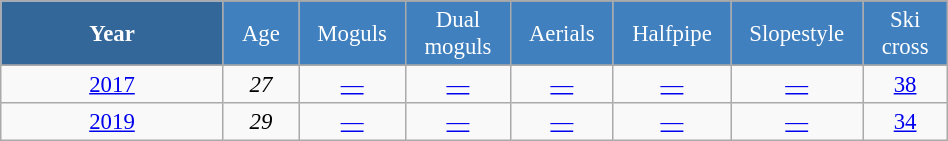<table class="wikitable" style="font-size:95%; text-align:center; border:grey solid 1px; border-collapse:collapse;" width="50%">
<tr style="background-color:#369; color:white;">
<td rowspan="2" colspan="1" width="15%"><strong>Year</strong></td>
</tr>
<tr style="background-color:#4180be; color:white;">
<td width="5%">Age</td>
<td width="5%">Moguls</td>
<td width="5%">Dual<br>moguls</td>
<td width="5%">Aerials</td>
<td width="5%">Halfpipe</td>
<td width="5%">Slopestyle</td>
<td width="5%">Ski cross</td>
</tr>
<tr style="background-color:#8CB2D8; color:white;">
</tr>
<tr>
<td><a href='#'>2017</a></td>
<td><em>27</em></td>
<td><a href='#'>—</a></td>
<td><a href='#'>—</a></td>
<td><a href='#'>—</a></td>
<td><a href='#'>—</a></td>
<td><a href='#'>—</a></td>
<td><a href='#'>38</a></td>
</tr>
<tr>
<td><a href='#'>2019</a></td>
<td><em>29</em></td>
<td><a href='#'>—</a></td>
<td><a href='#'>—</a></td>
<td><a href='#'>—</a></td>
<td><a href='#'>—</a></td>
<td><a href='#'>—</a></td>
<td><a href='#'>34</a></td>
</tr>
</table>
